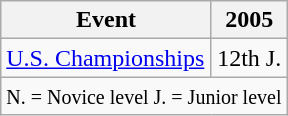<table class="wikitable" style="text-align:center">
<tr>
<th>Event</th>
<th>2005</th>
</tr>
<tr>
<td align=left><a href='#'>U.S. Championships</a></td>
<td>12th J.</td>
</tr>
<tr>
<td colspan="2" style="text-align:center;"><small> N. = Novice level  J. = Junior level</small></td>
</tr>
</table>
